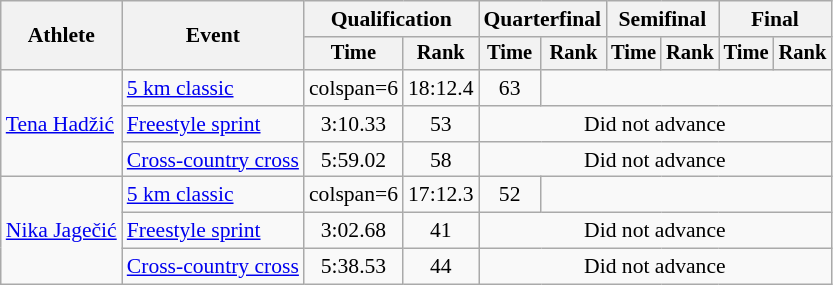<table class="wikitable" style="font-size:90%">
<tr>
<th rowspan="2">Athlete</th>
<th rowspan="2">Event</th>
<th colspan="2">Qualification</th>
<th colspan="2">Quarterfinal</th>
<th colspan="2">Semifinal</th>
<th colspan="2">Final</th>
</tr>
<tr style="font-size:95%">
<th>Time</th>
<th>Rank</th>
<th>Time</th>
<th>Rank</th>
<th>Time</th>
<th>Rank</th>
<th>Time</th>
<th>Rank</th>
</tr>
<tr align=center>
<td align=left rowspan=3><a href='#'>Tena Hadžić</a></td>
<td align=left><a href='#'>5 km classic</a></td>
<td>colspan=6 </td>
<td>18:12.4</td>
<td>63</td>
</tr>
<tr align=center>
<td align=left><a href='#'>Freestyle sprint</a></td>
<td>3:10.33</td>
<td>53</td>
<td colspan=6>Did not advance</td>
</tr>
<tr align=center>
<td align=left><a href='#'>Cross-country cross</a></td>
<td>5:59.02</td>
<td>58</td>
<td colspan=6>Did not advance</td>
</tr>
<tr align=center>
<td align=left rowspan=3><a href='#'>Nika Jagečić</a></td>
<td align=left><a href='#'>5 km classic</a></td>
<td>colspan=6 </td>
<td>17:12.3</td>
<td>52</td>
</tr>
<tr align=center>
<td align=left><a href='#'>Freestyle sprint</a></td>
<td>3:02.68</td>
<td>41</td>
<td colspan=6>Did not advance</td>
</tr>
<tr align=center>
<td align=left><a href='#'>Cross-country cross</a></td>
<td>5:38.53</td>
<td>44</td>
<td colspan=6>Did not advance</td>
</tr>
</table>
